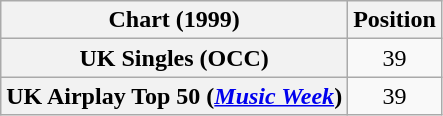<table class="wikitable plainrowheaders" style="text-align:center">
<tr>
<th>Chart (1999)</th>
<th>Position</th>
</tr>
<tr>
<th scope="row">UK Singles (OCC)</th>
<td>39</td>
</tr>
<tr>
<th scope="row">UK Airplay Top 50 (<em><a href='#'>Music Week</a></em>)</th>
<td>39</td>
</tr>
</table>
